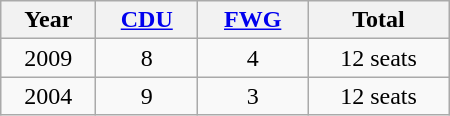<table class="wikitable" width="300">
<tr>
<th>Year</th>
<th><a href='#'>CDU</a></th>
<th><a href='#'>FWG</a></th>
<th>Total</th>
</tr>
<tr align="center">
<td>2009</td>
<td>8</td>
<td>4</td>
<td>12 seats</td>
</tr>
<tr align="center">
<td>2004</td>
<td>9</td>
<td>3</td>
<td>12 seats</td>
</tr>
</table>
